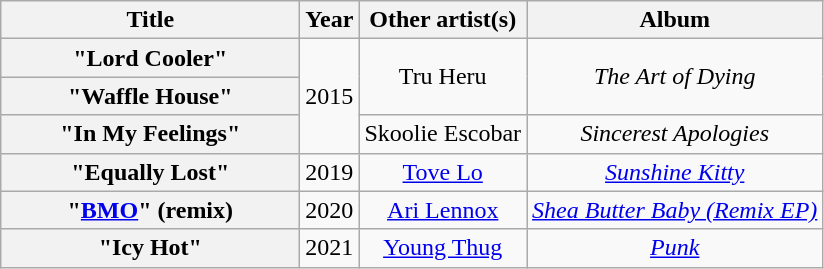<table class="wikitable plainrowheaders" style="text-align:center;">
<tr>
<th scope="col" style="width:12em;">Title</th>
<th scope="col">Year</th>
<th scope="col">Other artist(s)</th>
<th scope="col">Album</th>
</tr>
<tr>
<th scope="row">"Lord Cooler"</th>
<td rowspan="3">2015</td>
<td style="text-align:center;" rowspan="2">Tru Heru</td>
<td rowspan="2"><em>The Art of Dying</em></td>
</tr>
<tr>
<th scope="row">"Waffle House"</th>
</tr>
<tr>
<th scope="row">"In My Feelings"</th>
<td style="text-align:center;">Skoolie Escobar</td>
<td><em>Sincerest Apologies</em></td>
</tr>
<tr>
<th scope="row">"Equally Lost"</th>
<td>2019</td>
<td style="text-align:center;"><a href='#'>Tove Lo</a></td>
<td><em><a href='#'>Sunshine Kitty</a></em></td>
</tr>
<tr>
<th scope="row">"<a href='#'>BMO</a>" (remix)</th>
<td>2020</td>
<td><a href='#'>Ari Lennox</a></td>
<td><em><a href='#'>Shea Butter Baby (Remix EP)</a></em></td>
</tr>
<tr>
<th scope="row">"Icy Hot"</th>
<td>2021</td>
<td><a href='#'>Young Thug</a></td>
<td><em><a href='#'>Punk</a></em></td>
</tr>
</table>
